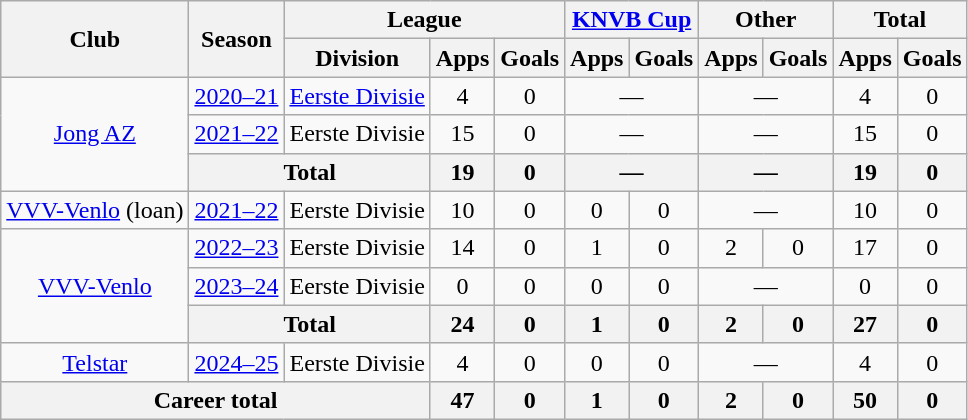<table class="wikitable" style="text-align:center">
<tr>
<th rowspan="2">Club</th>
<th rowspan="2">Season</th>
<th colspan="3">League</th>
<th colspan="2"><a href='#'>KNVB Cup</a></th>
<th colspan="2">Other</th>
<th colspan="2">Total</th>
</tr>
<tr>
<th>Division</th>
<th>Apps</th>
<th>Goals</th>
<th>Apps</th>
<th>Goals</th>
<th>Apps</th>
<th>Goals</th>
<th>Apps</th>
<th>Goals</th>
</tr>
<tr>
<td rowspan="3"><a href='#'>Jong AZ</a></td>
<td><a href='#'>2020–21</a></td>
<td><a href='#'>Eerste Divisie</a></td>
<td>4</td>
<td>0</td>
<td colspan="2">—</td>
<td colspan="2">—</td>
<td>4</td>
<td>0</td>
</tr>
<tr>
<td><a href='#'>2021–22</a></td>
<td>Eerste Divisie</td>
<td>15</td>
<td>0</td>
<td colspan="2">—</td>
<td colspan="2">—</td>
<td>15</td>
<td>0</td>
</tr>
<tr>
<th colspan="2">Total</th>
<th>19</th>
<th>0</th>
<th colspan="2">—</th>
<th colspan="2">—</th>
<th>19</th>
<th>0</th>
</tr>
<tr>
<td><a href='#'>VVV-Venlo</a> (loan)</td>
<td><a href='#'>2021–22</a></td>
<td>Eerste Divisie</td>
<td>10</td>
<td>0</td>
<td>0</td>
<td>0</td>
<td colspan="2">—</td>
<td>10</td>
<td>0</td>
</tr>
<tr>
<td rowspan="3"><a href='#'>VVV-Venlo</a></td>
<td><a href='#'>2022–23</a></td>
<td>Eerste Divisie</td>
<td>14</td>
<td>0</td>
<td>1</td>
<td>0</td>
<td>2</td>
<td>0</td>
<td>17</td>
<td>0</td>
</tr>
<tr>
<td><a href='#'>2023–24</a></td>
<td>Eerste Divisie</td>
<td>0</td>
<td>0</td>
<td>0</td>
<td>0</td>
<td colspan="2">—</td>
<td>0</td>
<td>0</td>
</tr>
<tr>
<th colspan="2">Total</th>
<th>24</th>
<th>0</th>
<th>1</th>
<th>0</th>
<th>2</th>
<th>0</th>
<th>27</th>
<th>0</th>
</tr>
<tr>
<td rowspan="1"><a href='#'>Telstar</a></td>
<td><a href='#'>2024–25</a></td>
<td>Eerste Divisie</td>
<td>4</td>
<td>0</td>
<td>0</td>
<td>0</td>
<td colspan="2">—</td>
<td>4</td>
<td>0</td>
</tr>
<tr>
<th colspan="3">Career total</th>
<th>47</th>
<th>0</th>
<th>1</th>
<th>0</th>
<th>2</th>
<th>0</th>
<th>50</th>
<th>0</th>
</tr>
</table>
